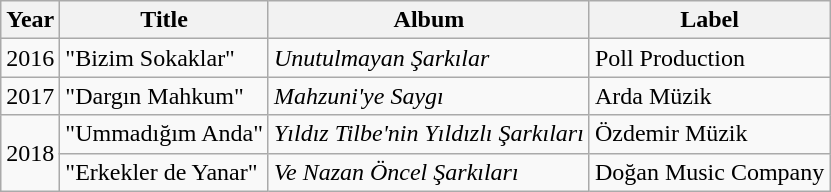<table class="wikitable">
<tr>
<th>Year</th>
<th>Title</th>
<th>Album</th>
<th>Label</th>
</tr>
<tr>
<td>2016</td>
<td>"Bizim Sokaklar"</td>
<td><em>Unutulmayan Şarkılar</em></td>
<td>Poll Production</td>
</tr>
<tr>
<td>2017</td>
<td>"Dargın Mahkum"</td>
<td><em>Mahzuni'ye Saygı</em></td>
<td>Arda Müzik</td>
</tr>
<tr>
<td rowspan=2>2018</td>
<td>"Ummadığım Anda"</td>
<td><em>Yıldız Tilbe'nin Yıldızlı Şarkıları</em></td>
<td>Özdemir Müzik</td>
</tr>
<tr>
<td>"Erkekler de Yanar"</td>
<td><em>Ve Nazan Öncel Şarkıları</em></td>
<td>Doğan Music Company</td>
</tr>
</table>
